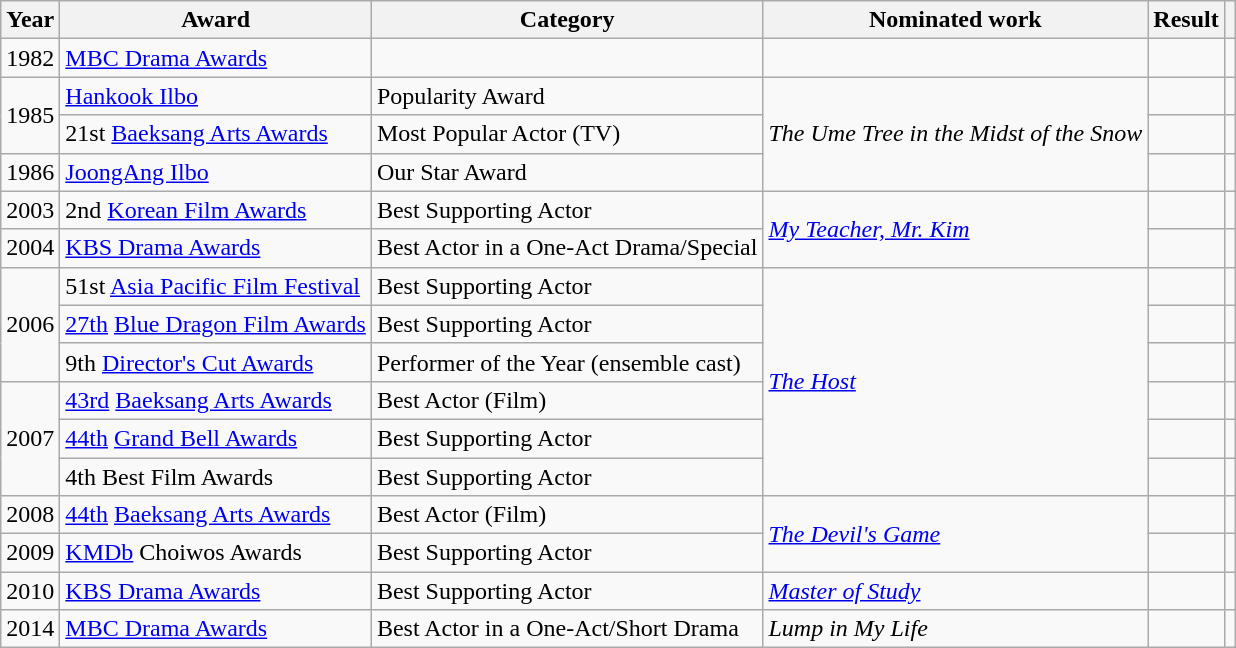<table class=wikitable sortable>
<tr>
<th>Year</th>
<th>Award</th>
<th>Category</th>
<th>Nominated work</th>
<th>Result</th>
<th class="unsortable" scope="col"></th>
</tr>
<tr>
<td>1982</td>
<td><a href='#'>MBC Drama Awards</a></td>
<td></td>
<td></td>
<td></td>
<td></td>
</tr>
<tr>
<td rowspan=2>1985</td>
<td><a href='#'>Hankook Ilbo</a></td>
<td>Popularity Award</td>
<td rowspan="3"><em>The Ume Tree in the Midst of the Snow</em></td>
<td></td>
<td></td>
</tr>
<tr>
<td>21st <a href='#'>Baeksang Arts Awards</a></td>
<td>Most Popular Actor (TV)</td>
<td></td>
<td></td>
</tr>
<tr>
<td>1986</td>
<td><a href='#'>JoongAng Ilbo</a></td>
<td>Our Star Award</td>
<td></td>
<td></td>
</tr>
<tr>
<td>2003</td>
<td>2nd <a href='#'>Korean Film Awards</a></td>
<td>Best Supporting Actor</td>
<td rowspan="2"><em><a href='#'>My Teacher, Mr. Kim</a></em></td>
<td></td>
<td></td>
</tr>
<tr>
<td>2004</td>
<td><a href='#'>KBS Drama Awards</a></td>
<td>Best Actor in a One-Act Drama/Special</td>
<td></td>
<td></td>
</tr>
<tr>
<td rowspan=3>2006</td>
<td>51st <a href='#'>Asia Pacific Film Festival</a></td>
<td>Best Supporting Actor</td>
<td rowspan="6"><em><a href='#'>The Host</a></em></td>
<td></td>
<td></td>
</tr>
<tr>
<td><a href='#'>27th</a> <a href='#'>Blue Dragon Film Awards</a></td>
<td>Best Supporting Actor</td>
<td></td>
<td></td>
</tr>
<tr>
<td>9th <a href='#'>Director's Cut Awards</a></td>
<td>Performer of the Year (ensemble cast)</td>
<td></td>
<td></td>
</tr>
<tr>
<td rowspan=3>2007</td>
<td><a href='#'>43rd</a> <a href='#'>Baeksang Arts Awards</a></td>
<td>Best Actor (Film)</td>
<td></td>
<td></td>
</tr>
<tr>
<td><a href='#'>44th</a> <a href='#'>Grand Bell Awards</a></td>
<td>Best Supporting Actor</td>
<td></td>
<td></td>
</tr>
<tr>
<td>4th Best Film Awards</td>
<td>Best Supporting Actor</td>
<td></td>
<td></td>
</tr>
<tr>
<td>2008</td>
<td><a href='#'>44th</a> <a href='#'>Baeksang Arts Awards</a></td>
<td>Best Actor (Film)</td>
<td rowspan="2"><em><a href='#'>The Devil's Game</a></em></td>
<td></td>
<td></td>
</tr>
<tr>
<td>2009</td>
<td><a href='#'>KMDb</a> Choiwos Awards</td>
<td>Best Supporting Actor</td>
<td></td>
<td></td>
</tr>
<tr>
<td>2010</td>
<td><a href='#'>KBS Drama Awards</a></td>
<td>Best Supporting Actor</td>
<td><em><a href='#'>Master of Study</a></em></td>
<td></td>
<td></td>
</tr>
<tr>
<td>2014</td>
<td><a href='#'>MBC Drama Awards</a></td>
<td>Best Actor in a One-Act/Short Drama</td>
<td><em>Lump in My Life</em></td>
<td></td>
<td></td>
</tr>
</table>
